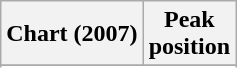<table class="wikitable sortable plainrowheaders" style="text-align:center">
<tr>
<th scope="col">Chart (2007)</th>
<th scope="col">Peak<br>position</th>
</tr>
<tr>
</tr>
<tr>
</tr>
<tr>
</tr>
</table>
